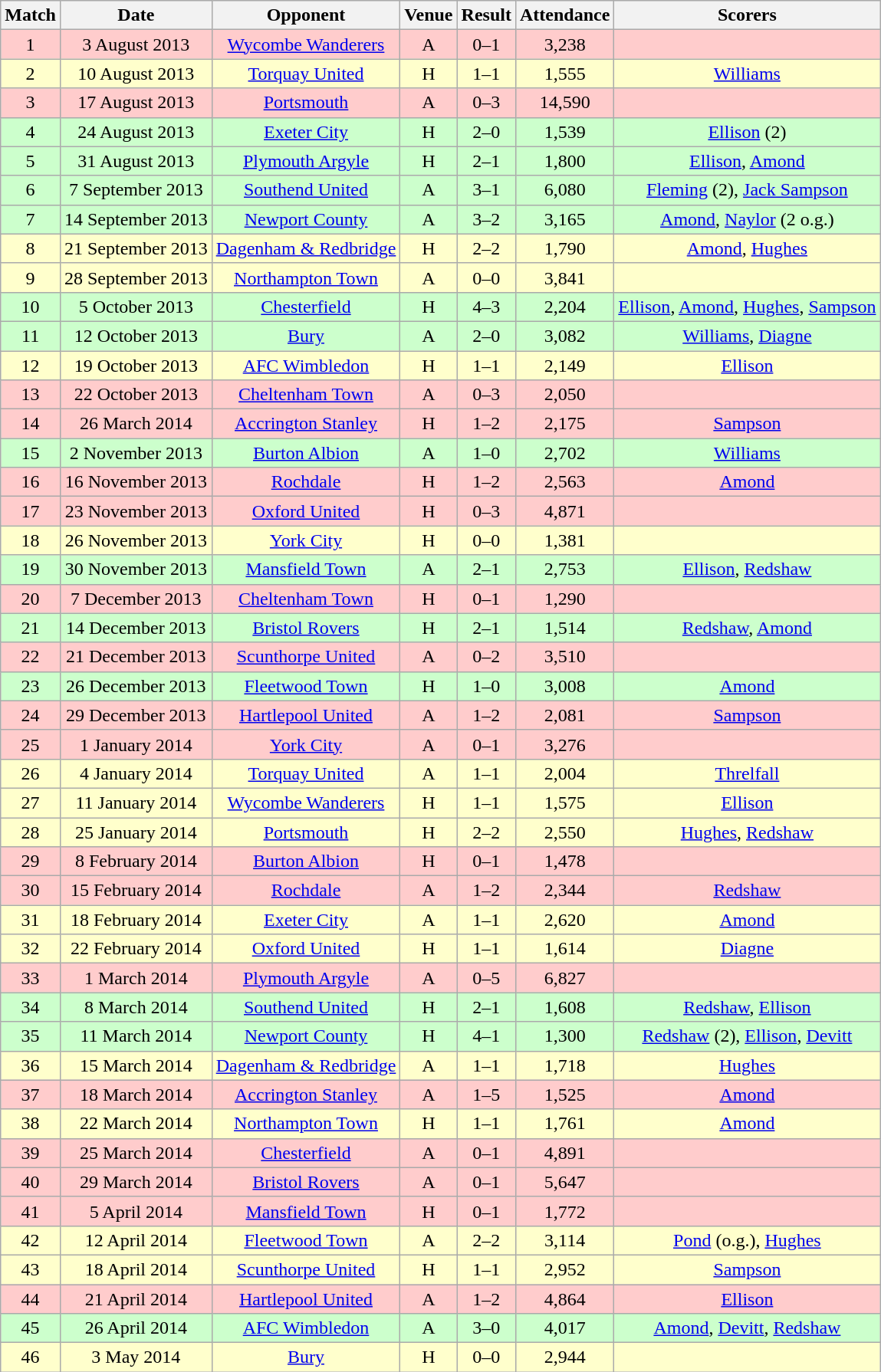<table class="wikitable " style="font-size:100%; text-align:center">
<tr>
<th>Match</th>
<th>Date</th>
<th>Opponent</th>
<th>Venue</th>
<th>Result</th>
<th>Attendance</th>
<th>Scorers</th>
</tr>
<tr style="background: #FFCCCC;">
<td>1</td>
<td>3 August 2013</td>
<td><a href='#'>Wycombe Wanderers</a></td>
<td>A</td>
<td>0–1</td>
<td>3,238</td>
<td></td>
</tr>
<tr style="background: #FFFFCC;">
<td>2</td>
<td>10 August 2013</td>
<td><a href='#'>Torquay United</a></td>
<td>H</td>
<td>1–1</td>
<td>1,555</td>
<td><a href='#'>Williams</a></td>
</tr>
<tr style="background: #FFCCCC;">
<td>3</td>
<td>17 August 2013</td>
<td><a href='#'>Portsmouth</a></td>
<td>A</td>
<td>0–3</td>
<td>14,590</td>
<td></td>
</tr>
<tr style="background: #CCFFCC;">
<td>4</td>
<td>24 August 2013</td>
<td><a href='#'>Exeter City</a></td>
<td>H</td>
<td>2–0</td>
<td>1,539</td>
<td><a href='#'>Ellison</a> (2)</td>
</tr>
<tr style="background: #CCFFCC;">
<td>5</td>
<td>31 August 2013</td>
<td><a href='#'>Plymouth Argyle</a></td>
<td>H</td>
<td>2–1</td>
<td>1,800</td>
<td><a href='#'>Ellison</a>, <a href='#'>Amond</a></td>
</tr>
<tr style="background: #CCFFCC;">
<td>6</td>
<td>7 September 2013</td>
<td><a href='#'>Southend United</a></td>
<td>A</td>
<td>3–1</td>
<td>6,080</td>
<td><a href='#'>Fleming</a> (2), <a href='#'>Jack Sampson</a></td>
</tr>
<tr style="background: #CCFFCC;">
<td>7</td>
<td>14 September 2013</td>
<td><a href='#'>Newport County</a></td>
<td>A</td>
<td>3–2</td>
<td>3,165</td>
<td><a href='#'>Amond</a>, <a href='#'>Naylor</a> (2 o.g.)</td>
</tr>
<tr style="background: #FFFFCC;">
<td>8</td>
<td>21 September 2013</td>
<td><a href='#'>Dagenham & Redbridge</a></td>
<td>H</td>
<td>2–2</td>
<td>1,790</td>
<td><a href='#'>Amond</a>, <a href='#'>Hughes</a></td>
</tr>
<tr style="background: #FFFFCC;">
<td>9</td>
<td>28 September 2013</td>
<td><a href='#'>Northampton Town</a></td>
<td>A</td>
<td>0–0</td>
<td>3,841</td>
<td></td>
</tr>
<tr style="background: #CCFFCC;">
<td>10</td>
<td>5 October 2013</td>
<td><a href='#'>Chesterfield</a></td>
<td>H</td>
<td>4–3</td>
<td>2,204</td>
<td><a href='#'>Ellison</a>, <a href='#'>Amond</a>, <a href='#'>Hughes</a>, <a href='#'>Sampson</a></td>
</tr>
<tr style="background: #CCFFCC;">
<td>11</td>
<td>12 October 2013</td>
<td><a href='#'>Bury</a></td>
<td>A</td>
<td>2–0</td>
<td>3,082</td>
<td><a href='#'>Williams</a>, <a href='#'>Diagne</a></td>
</tr>
<tr style="background: #FFFFCC;">
<td>12</td>
<td>19 October 2013</td>
<td><a href='#'>AFC Wimbledon</a></td>
<td>H</td>
<td>1–1</td>
<td>2,149</td>
<td><a href='#'>Ellison</a></td>
</tr>
<tr style="background: #FFCCCC;">
<td>13</td>
<td>22 October 2013</td>
<td><a href='#'>Cheltenham Town</a></td>
<td>A</td>
<td>0–3</td>
<td>2,050</td>
<td></td>
</tr>
<tr style="background: #FFCCCC;">
<td>14</td>
<td>26 March 2014</td>
<td><a href='#'>Accrington Stanley</a></td>
<td>H</td>
<td>1–2</td>
<td>2,175</td>
<td><a href='#'>Sampson</a></td>
</tr>
<tr style="background: #CCFFCC;">
<td>15</td>
<td>2 November 2013</td>
<td><a href='#'>Burton Albion</a></td>
<td>A</td>
<td>1–0</td>
<td>2,702</td>
<td><a href='#'>Williams</a></td>
</tr>
<tr style="background: #FFCCCC;">
<td>16</td>
<td>16 November 2013</td>
<td><a href='#'>Rochdale</a></td>
<td>H</td>
<td>1–2</td>
<td>2,563</td>
<td><a href='#'>Amond</a></td>
</tr>
<tr style="background: #FFCCCC;">
<td>17</td>
<td>23 November 2013</td>
<td><a href='#'>Oxford United</a></td>
<td>H</td>
<td>0–3</td>
<td>4,871</td>
<td></td>
</tr>
<tr style="background: #FFFFCC;">
<td>18</td>
<td>26 November 2013</td>
<td><a href='#'>York City</a></td>
<td>H</td>
<td>0–0</td>
<td>1,381</td>
<td></td>
</tr>
<tr style="background: #CCFFCC;">
<td>19</td>
<td>30 November 2013</td>
<td><a href='#'>Mansfield Town</a></td>
<td>A</td>
<td>2–1</td>
<td>2,753</td>
<td><a href='#'>Ellison</a>, <a href='#'>Redshaw</a></td>
</tr>
<tr style="background: #FFCCCC;">
<td>20</td>
<td>7 December 2013</td>
<td><a href='#'>Cheltenham Town</a></td>
<td>H</td>
<td>0–1</td>
<td>1,290</td>
<td></td>
</tr>
<tr style="background: #CCFFCC;">
<td>21</td>
<td>14 December 2013</td>
<td><a href='#'>Bristol Rovers</a></td>
<td>H</td>
<td>2–1</td>
<td>1,514</td>
<td><a href='#'>Redshaw</a>, <a href='#'>Amond</a></td>
</tr>
<tr style="background: #FFCCCC;">
<td>22</td>
<td>21 December 2013</td>
<td><a href='#'>Scunthorpe United</a></td>
<td>A</td>
<td>0–2</td>
<td>3,510</td>
<td></td>
</tr>
<tr style="background: #CCFFCC;">
<td>23</td>
<td>26 December 2013</td>
<td><a href='#'>Fleetwood Town</a></td>
<td>H</td>
<td>1–0</td>
<td>3,008</td>
<td><a href='#'>Amond</a></td>
</tr>
<tr style="background: #FFCCCC;">
<td>24</td>
<td>29 December 2013</td>
<td><a href='#'>Hartlepool United</a></td>
<td>A</td>
<td>1–2</td>
<td>2,081</td>
<td><a href='#'>Sampson</a></td>
</tr>
<tr style="background: #FFCCCC;">
<td>25</td>
<td>1 January 2014</td>
<td><a href='#'>York City</a></td>
<td>A</td>
<td>0–1</td>
<td>3,276</td>
<td></td>
</tr>
<tr style="background: #FFFFCC;">
<td>26</td>
<td>4 January 2014</td>
<td><a href='#'>Torquay United</a></td>
<td>A</td>
<td>1–1</td>
<td>2,004</td>
<td><a href='#'>Threlfall</a></td>
</tr>
<tr style="background: #FFFFCC;">
<td>27</td>
<td>11 January 2014</td>
<td><a href='#'>Wycombe Wanderers</a></td>
<td>H</td>
<td>1–1</td>
<td>1,575</td>
<td><a href='#'>Ellison</a></td>
</tr>
<tr style="background: #FFFFCC;">
<td>28</td>
<td>25 January 2014</td>
<td><a href='#'>Portsmouth</a></td>
<td>H</td>
<td>2–2</td>
<td>2,550</td>
<td><a href='#'>Hughes</a>, <a href='#'>Redshaw</a></td>
</tr>
<tr style="background: #FFCCCC;">
<td>29</td>
<td>8 February 2014</td>
<td><a href='#'>Burton Albion</a></td>
<td>H</td>
<td>0–1</td>
<td>1,478</td>
<td></td>
</tr>
<tr style="background: #FFCCCC;">
<td>30</td>
<td>15 February 2014</td>
<td><a href='#'>Rochdale</a></td>
<td>A</td>
<td>1–2</td>
<td>2,344</td>
<td><a href='#'>Redshaw</a></td>
</tr>
<tr style="background: #FFFFCC;">
<td>31</td>
<td>18 February 2014</td>
<td><a href='#'>Exeter City</a></td>
<td>A</td>
<td>1–1</td>
<td>2,620</td>
<td><a href='#'>Amond</a></td>
</tr>
<tr style="background: #FFFFCC;">
<td>32</td>
<td>22 February 2014</td>
<td><a href='#'>Oxford United</a></td>
<td>H</td>
<td>1–1</td>
<td>1,614</td>
<td><a href='#'>Diagne</a></td>
</tr>
<tr style="background: #FFCCCC;">
<td>33</td>
<td>1 March 2014</td>
<td><a href='#'>Plymouth Argyle</a></td>
<td>A</td>
<td>0–5</td>
<td>6,827</td>
<td></td>
</tr>
<tr style="background: #CCFFCC;">
<td>34</td>
<td>8 March 2014</td>
<td><a href='#'>Southend United</a></td>
<td>H</td>
<td>2–1</td>
<td>1,608</td>
<td><a href='#'>Redshaw</a>, <a href='#'>Ellison</a></td>
</tr>
<tr style="background: #CCFFCC;">
<td>35</td>
<td>11 March 2014</td>
<td><a href='#'>Newport County</a></td>
<td>H</td>
<td>4–1</td>
<td>1,300</td>
<td><a href='#'>Redshaw</a> (2), <a href='#'>Ellison</a>, <a href='#'>Devitt</a></td>
</tr>
<tr style="background: #FFFFCC;">
<td>36</td>
<td>15 March 2014</td>
<td><a href='#'>Dagenham & Redbridge</a></td>
<td>A</td>
<td>1–1</td>
<td>1,718</td>
<td><a href='#'>Hughes</a></td>
</tr>
<tr style="background: #FFCCCC;">
<td>37</td>
<td>18 March 2014</td>
<td><a href='#'>Accrington Stanley</a></td>
<td>A</td>
<td>1–5</td>
<td>1,525</td>
<td><a href='#'>Amond</a></td>
</tr>
<tr style="background: #FFFFCC;">
<td>38</td>
<td>22 March 2014</td>
<td><a href='#'>Northampton Town</a></td>
<td>H</td>
<td>1–1</td>
<td>1,761</td>
<td><a href='#'>Amond</a></td>
</tr>
<tr style="background: #FFCCCC;">
<td>39</td>
<td>25 March 2014</td>
<td><a href='#'>Chesterfield</a></td>
<td>A</td>
<td>0–1</td>
<td>4,891</td>
<td></td>
</tr>
<tr style="background: #FFCCCC;">
<td>40</td>
<td>29 March 2014</td>
<td><a href='#'>Bristol Rovers</a></td>
<td>A</td>
<td>0–1</td>
<td>5,647</td>
<td></td>
</tr>
<tr style="background: #FFCCCC;">
<td>41</td>
<td>5 April 2014</td>
<td><a href='#'>Mansfield Town</a></td>
<td>H</td>
<td>0–1</td>
<td>1,772</td>
<td></td>
</tr>
<tr style="background: #FFFFCC;">
<td>42</td>
<td>12 April 2014</td>
<td><a href='#'>Fleetwood Town</a></td>
<td>A</td>
<td>2–2</td>
<td>3,114</td>
<td><a href='#'>Pond</a> (o.g.), <a href='#'>Hughes</a></td>
</tr>
<tr style="background: #FFFFCC;">
<td>43</td>
<td>18 April 2014</td>
<td><a href='#'>Scunthorpe United</a></td>
<td>H</td>
<td>1–1</td>
<td>2,952</td>
<td><a href='#'>Sampson</a></td>
</tr>
<tr style="background: #FFCCCC;">
<td>44</td>
<td>21 April 2014</td>
<td><a href='#'>Hartlepool United</a></td>
<td>A</td>
<td>1–2</td>
<td>4,864</td>
<td><a href='#'>Ellison</a></td>
</tr>
<tr style="background: #CCFFCC;">
<td>45</td>
<td>26 April 2014</td>
<td><a href='#'>AFC Wimbledon</a></td>
<td>A</td>
<td>3–0</td>
<td>4,017</td>
<td><a href='#'>Amond</a>, <a href='#'>Devitt</a>, <a href='#'>Redshaw</a></td>
</tr>
<tr style="background: #FFFFCC;">
<td>46</td>
<td>3 May 2014</td>
<td><a href='#'>Bury</a></td>
<td>H</td>
<td>0–0</td>
<td>2,944</td>
<td></td>
</tr>
</table>
